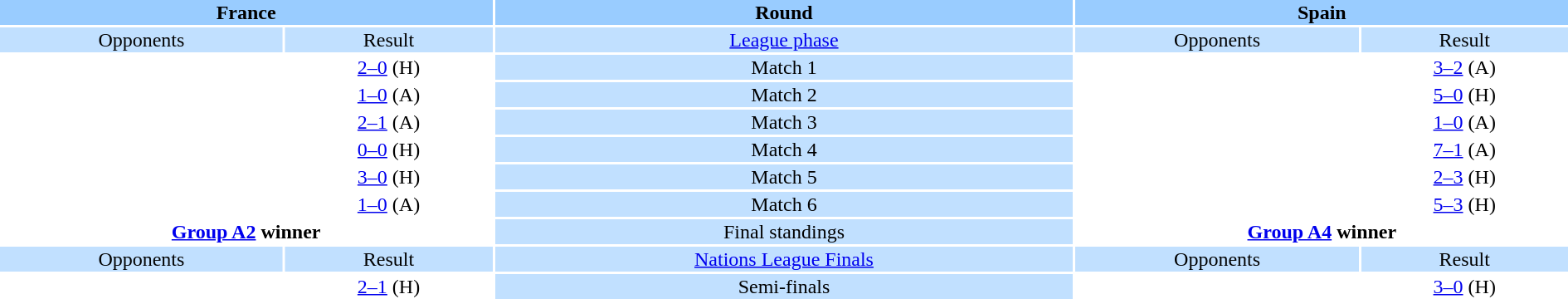<table style="width:100%; text-align:center;">
<tr style="vertical-align:top; background:#99CCFF;">
<th colspan="2">France</th>
<th>Round</th>
<th colspan="2">Spain</th>
</tr>
<tr style="vertical-align:top; background:#C1E0FF;">
<td>Opponents</td>
<td>Result</td>
<td><a href='#'>League phase</a></td>
<td>Opponents</td>
<td>Result</td>
</tr>
<tr>
<td style="text-align:left"></td>
<td><a href='#'>2–0</a> (H)</td>
<td style="background:#C1E0FF">Match 1</td>
<td style="text-align:left"></td>
<td><a href='#'>3–2</a> (A)</td>
</tr>
<tr>
<td style="text-align:left"></td>
<td><a href='#'>1–0</a> (A)</td>
<td style="background:#C1E0FF">Match 2</td>
<td style="text-align:left"></td>
<td><a href='#'>5–0</a> (H)</td>
</tr>
<tr>
<td style="text-align:left"></td>
<td><a href='#'>2–1</a> (A)</td>
<td style="background:#C1E0FF">Match 3</td>
<td style="text-align:left"></td>
<td><a href='#'>1–0</a> (A)</td>
</tr>
<tr>
<td style="text-align:left"></td>
<td><a href='#'>0–0</a> (H)</td>
<td style="background:#C1E0FF">Match 4</td>
<td style="text-align:left"></td>
<td><a href='#'>7–1</a> (A)</td>
</tr>
<tr>
<td style="text-align:left"></td>
<td><a href='#'>3–0</a> (H)</td>
<td style="background:#C1E0FF">Match 5</td>
<td style="text-align:left"></td>
<td><a href='#'>2–3</a> (H)</td>
</tr>
<tr>
<td style="text-align:left"></td>
<td><a href='#'>1–0</a> (A)</td>
<td style="background:#C1E0FF">Match 6</td>
<td style="text-align:left"></td>
<td><a href='#'>5–3</a> (H)</td>
</tr>
<tr>
<td colspan="2"><strong><a href='#'>Group A2</a> winner</strong><br><div></div></td>
<td style="background:#C1E0FF">Final standings</td>
<td colspan="2"><strong><a href='#'>Group A4</a> winner</strong><br><div></div></td>
</tr>
<tr style="vertical-align:top; background:#C1E0FF;">
<td>Opponents</td>
<td>Result</td>
<td><a href='#'>Nations League Finals</a></td>
<td>Opponents</td>
<td>Result</td>
</tr>
<tr>
<td style="text-align:left"></td>
<td><a href='#'>2–1</a> (H)</td>
<td style="background:#C1E0FF">Semi-finals</td>
<td style="text-align:left"></td>
<td><a href='#'>3–0</a> (H)</td>
</tr>
</table>
